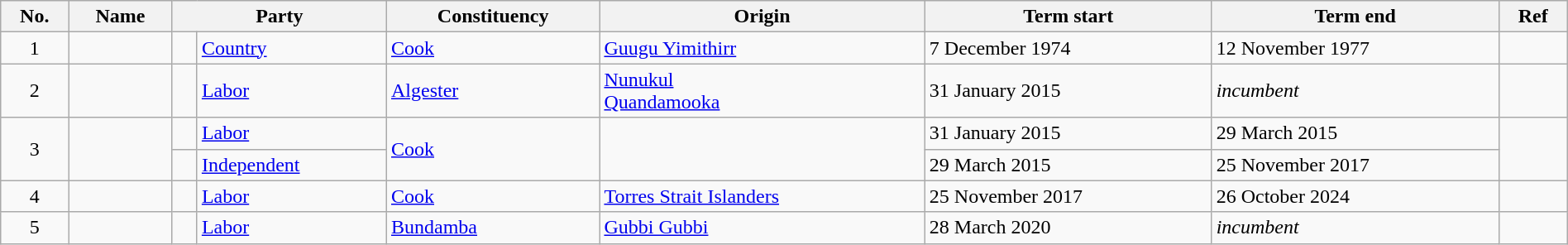<table class="wikitable sortable" width="100%">
<tr>
<th>No.</th>
<th>Name</th>
<th colspan="2">Party</th>
<th>Constituency</th>
<th>Origin</th>
<th>Term start</th>
<th>Term end</th>
<th class=unsortable>Ref</th>
</tr>
<tr>
<td align=center>1</td>
<td></td>
<td> </td>
<td><a href='#'>Country</a></td>
<td><a href='#'>Cook</a></td>
<td><a href='#'>Guugu Yimithirr</a></td>
<td>7 December 1974</td>
<td>12 November 1977</td>
<td align=center></td>
</tr>
<tr>
<td align=center>2</td>
<td></td>
<td> </td>
<td><a href='#'>Labor</a></td>
<td><a href='#'>Algester</a></td>
<td><a href='#'>Nunukul</a><br><a href='#'>Quandamooka</a></td>
<td>31 January 2015</td>
<td><em>incumbent</em></td>
<td align="center"></td>
</tr>
<tr>
<td rowspan="2" align=center>3</td>
<td rowspan="2"></td>
<td> </td>
<td><a href='#'>Labor</a></td>
<td rowspan="2"><a href='#'>Cook</a></td>
<td rowspan="2"></td>
<td>31 January 2015</td>
<td>29 March 2015</td>
<td rowspan="2" align="center"></td>
</tr>
<tr>
<td> </td>
<td><a href='#'>Independent</a></td>
<td>29 March 2015</td>
<td>25 November 2017</td>
</tr>
<tr>
<td align=center>4</td>
<td></td>
<td> </td>
<td><a href='#'>Labor</a></td>
<td><a href='#'>Cook</a></td>
<td><a href='#'>Torres Strait Islanders</a></td>
<td>25 November 2017</td>
<td>26 October 2024</td>
<td align="center"></td>
</tr>
<tr>
<td align=center>5</td>
<td></td>
<td> </td>
<td><a href='#'>Labor</a></td>
<td><a href='#'>Bundamba</a></td>
<td><a href='#'>Gubbi Gubbi</a></td>
<td>28 March 2020</td>
<td><em>incumbent</em></td>
<td align="center"></td>
</tr>
</table>
